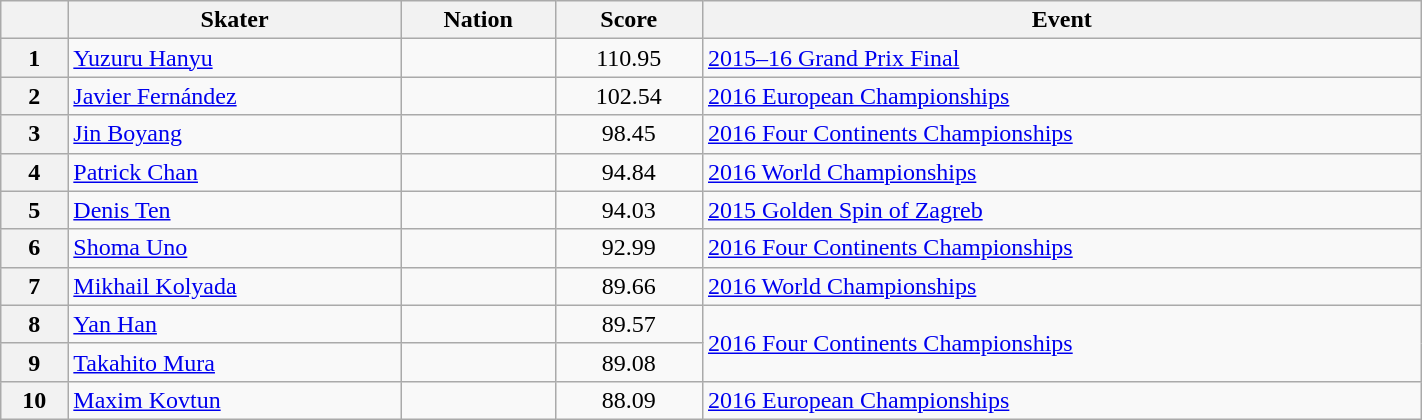<table class="wikitable sortable" style="text-align:left; width:75%">
<tr>
<th scope="col"></th>
<th scope="col">Skater</th>
<th scope="col">Nation</th>
<th scope="col">Score</th>
<th scope="col">Event</th>
</tr>
<tr>
<th scope="row">1</th>
<td><a href='#'>Yuzuru Hanyu</a></td>
<td></td>
<td style="text-align:center;">110.95</td>
<td><a href='#'>2015–16 Grand Prix Final</a></td>
</tr>
<tr>
<th scope="row">2</th>
<td><a href='#'>Javier Fernández</a></td>
<td></td>
<td style="text-align:center;">102.54</td>
<td><a href='#'>2016 European Championships</a></td>
</tr>
<tr>
<th scope="row">3</th>
<td><a href='#'>Jin Boyang</a></td>
<td></td>
<td style="text-align:center;">98.45</td>
<td><a href='#'>2016 Four Continents Championships</a></td>
</tr>
<tr>
<th scope="row">4</th>
<td><a href='#'>Patrick Chan</a></td>
<td></td>
<td style="text-align:center;">94.84</td>
<td><a href='#'>2016 World Championships</a></td>
</tr>
<tr>
<th scope="row">5</th>
<td><a href='#'>Denis Ten</a></td>
<td></td>
<td style="text-align:center;">94.03</td>
<td><a href='#'>2015 Golden Spin of Zagreb</a></td>
</tr>
<tr>
<th scope="row">6</th>
<td><a href='#'>Shoma Uno</a></td>
<td></td>
<td style="text-align:center;">92.99</td>
<td><a href='#'>2016 Four Continents Championships</a></td>
</tr>
<tr>
<th scope="row">7</th>
<td><a href='#'>Mikhail Kolyada</a></td>
<td></td>
<td style="text-align:center;">89.66</td>
<td><a href='#'>2016 World Championships</a></td>
</tr>
<tr>
<th scope="row">8</th>
<td><a href='#'>Yan Han</a></td>
<td></td>
<td style="text-align:center;">89.57</td>
<td rowspan="2"><a href='#'>2016 Four Continents Championships</a></td>
</tr>
<tr>
<th scope="row">9</th>
<td><a href='#'>Takahito Mura</a></td>
<td></td>
<td style="text-align:center;">89.08</td>
</tr>
<tr>
<th scope="row">10</th>
<td><a href='#'>Maxim Kovtun</a></td>
<td></td>
<td style="text-align:center;">88.09</td>
<td><a href='#'>2016 European Championships</a></td>
</tr>
</table>
